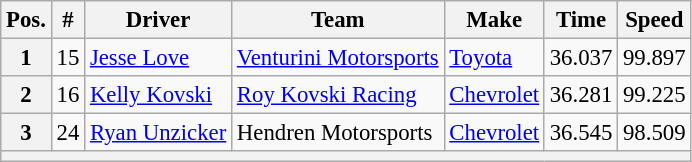<table class="wikitable" style="font-size:95%">
<tr>
<th>Pos.</th>
<th>#</th>
<th>Driver</th>
<th>Team</th>
<th>Make</th>
<th>Time</th>
<th>Speed</th>
</tr>
<tr>
<th>1</th>
<td>15</td>
<td><a href='#'>Jesse Love</a></td>
<td><a href='#'>Venturini Motorsports</a></td>
<td><a href='#'>Toyota</a></td>
<td>36.037</td>
<td>99.897</td>
</tr>
<tr>
<th>2</th>
<td>16</td>
<td><a href='#'>Kelly Kovski</a></td>
<td><a href='#'>Roy Kovski Racing</a></td>
<td><a href='#'>Chevrolet</a></td>
<td>36.281</td>
<td>99.225</td>
</tr>
<tr>
<th>3</th>
<td>24</td>
<td><a href='#'>Ryan Unzicker</a></td>
<td>Hendren Motorsports</td>
<td><a href='#'>Chevrolet</a></td>
<td>36.545</td>
<td>98.509</td>
</tr>
<tr>
<th colspan="7"></th>
</tr>
</table>
